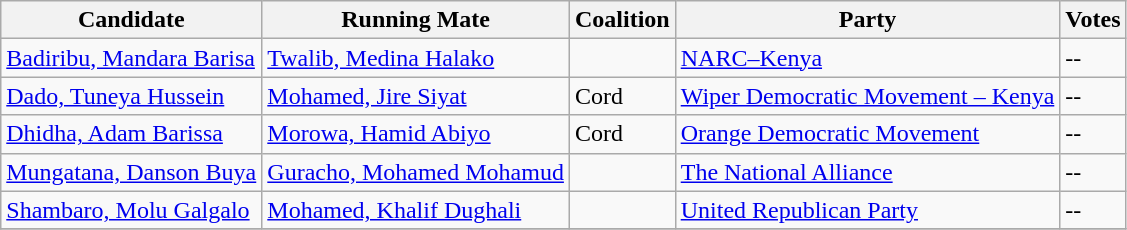<table class="wikitable sortable">
<tr>
<th>Candidate</th>
<th>Running Mate</th>
<th>Coalition</th>
<th>Party</th>
<th>Votes</th>
</tr>
<tr>
<td><a href='#'>Badiribu, Mandara Barisa</a></td>
<td><a href='#'>Twalib, Medina Halako</a></td>
<td></td>
<td><a href='#'>NARC–Kenya</a></td>
<td>--</td>
</tr>
<tr>
<td><a href='#'>Dado, Tuneya Hussein</a></td>
<td><a href='#'>Mohamed, Jire Siyat</a></td>
<td>Cord</td>
<td><a href='#'>Wiper Democratic Movement – Kenya</a></td>
<td>--</td>
</tr>
<tr>
<td><a href='#'>Dhidha, Adam Barissa</a></td>
<td><a href='#'>Morowa, Hamid Abiyo</a></td>
<td>Cord</td>
<td><a href='#'>Orange Democratic Movement</a></td>
<td>--</td>
</tr>
<tr>
<td><a href='#'>Mungatana, Danson Buya</a></td>
<td><a href='#'>Guracho, Mohamed Mohamud</a></td>
<td></td>
<td><a href='#'>The National Alliance</a></td>
<td>--</td>
</tr>
<tr>
<td><a href='#'>Shambaro, Molu Galgalo</a></td>
<td><a href='#'>Mohamed, Khalif Dughali</a></td>
<td></td>
<td><a href='#'>United Republican Party</a></td>
<td>--</td>
</tr>
<tr>
</tr>
</table>
